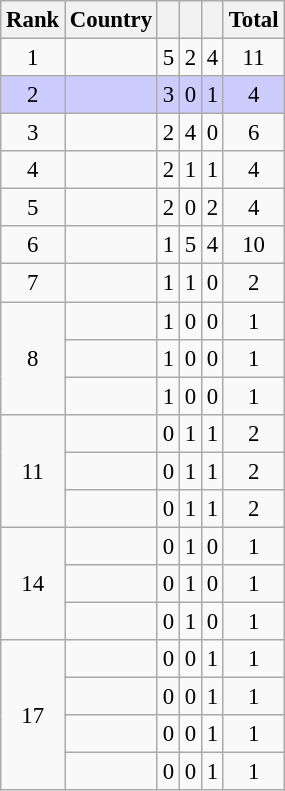<table class="wikitable" style="text-align: center; font-size: 95%">
<tr>
<th>Rank</th>
<th>Country</th>
<th></th>
<th></th>
<th></th>
<th>Total</th>
</tr>
<tr>
<td>1</td>
<td style="text-align: left"></td>
<td>5</td>
<td>2</td>
<td>4</td>
<td>11</td>
</tr>
<tr style="background: #ccccff">
<td>2</td>
<td style="text-align: left"></td>
<td>3</td>
<td>0</td>
<td>1</td>
<td>4</td>
</tr>
<tr>
<td>3</td>
<td style="text-align: left"></td>
<td>2</td>
<td>4</td>
<td>0</td>
<td>6</td>
</tr>
<tr>
<td>4</td>
<td style="text-align: left"></td>
<td>2</td>
<td>1</td>
<td>1</td>
<td>4</td>
</tr>
<tr>
<td>5</td>
<td style="text-align: left"></td>
<td>2</td>
<td>0</td>
<td>2</td>
<td>4</td>
</tr>
<tr>
<td>6</td>
<td style="text-align: left"></td>
<td>1</td>
<td>5</td>
<td>4</td>
<td>10</td>
</tr>
<tr>
<td>7</td>
<td style="text-align: left"></td>
<td>1</td>
<td>1</td>
<td>0</td>
<td>2</td>
</tr>
<tr>
<td rowspan=3>8</td>
<td style="text-align: left"></td>
<td>1</td>
<td>0</td>
<td>0</td>
<td>1</td>
</tr>
<tr>
<td style="text-align: left"></td>
<td>1</td>
<td>0</td>
<td>0</td>
<td>1</td>
</tr>
<tr>
<td style="text-align: left"></td>
<td>1</td>
<td>0</td>
<td>0</td>
<td>1</td>
</tr>
<tr>
<td rowspan=3>11</td>
<td style="text-align: left"></td>
<td>0</td>
<td>1</td>
<td>1</td>
<td>2</td>
</tr>
<tr>
<td style="text-align: left"></td>
<td>0</td>
<td>1</td>
<td>1</td>
<td>2</td>
</tr>
<tr>
<td style="text-align: left"></td>
<td>0</td>
<td>1</td>
<td>1</td>
<td>2</td>
</tr>
<tr>
<td rowspan=3>14</td>
<td style="text-align: left"></td>
<td>0</td>
<td>1</td>
<td>0</td>
<td>1</td>
</tr>
<tr>
<td style="text-align: left"></td>
<td>0</td>
<td>1</td>
<td>0</td>
<td>1</td>
</tr>
<tr>
<td style="text-align: left"></td>
<td>0</td>
<td>1</td>
<td>0</td>
<td>1</td>
</tr>
<tr>
<td rowspan=4>17</td>
<td style="text-align: left"></td>
<td>0</td>
<td>0</td>
<td>1</td>
<td>1</td>
</tr>
<tr>
<td style="text-align: left"></td>
<td>0</td>
<td>0</td>
<td>1</td>
<td>1</td>
</tr>
<tr>
<td style="text-align: left"></td>
<td>0</td>
<td>0</td>
<td>1</td>
<td>1</td>
</tr>
<tr>
<td style="text-align: left"></td>
<td>0</td>
<td>0</td>
<td>1</td>
<td>1</td>
</tr>
</table>
